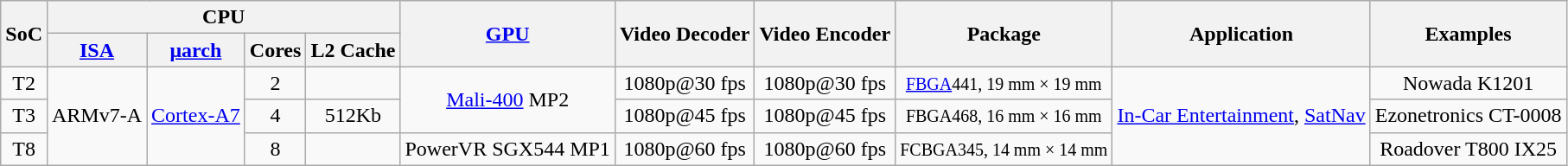<table class="wikitable" style="text-align:center">
<tr>
<th rowspan="2">SoC</th>
<th colspan="4">CPU</th>
<th rowspan="2"><a href='#'>GPU</a></th>
<th rowspan="2">Video Decoder</th>
<th rowspan="2">Video Encoder</th>
<th rowspan="2">Package</th>
<th rowspan="2">Application</th>
<th rowspan="2">Examples</th>
</tr>
<tr>
<th><a href='#'>ISA</a></th>
<th><a href='#'>μarch</a></th>
<th>Cores</th>
<th>L2 Cache</th>
</tr>
<tr>
<td>T2</td>
<td rowspan="3">ARMv7-A</td>
<td rowspan="3"><a href='#'>Cortex-A7</a></td>
<td>2</td>
<td></td>
<td rowspan="2"><a href='#'>Mali-400</a> MP2</td>
<td>1080p@30 fps</td>
<td>1080p@30 fps</td>
<td><small><a href='#'>FBGA</a>441, 19 mm × 19 mm</small></td>
<td rowspan="3"><a href='#'>In-Car Entertainment</a>, <a href='#'>SatNav</a></td>
<td>Nowada K1201</td>
</tr>
<tr>
<td>T3</td>
<td>4</td>
<td>512Kb</td>
<td>1080p@45 fps</td>
<td>1080p@45 fps</td>
<td><small>FBGA468, 16 mm × 16 mm</small></td>
<td>Ezonetronics CT-0008</td>
</tr>
<tr>
<td>T8</td>
<td>8</td>
<td></td>
<td>PowerVR SGX544 MP1</td>
<td>1080p@60 fps</td>
<td>1080p@60 fps</td>
<td><small>FCBGA345, 14 mm × 14 mm</small></td>
<td>Roadover T800 IX25</td>
</tr>
</table>
